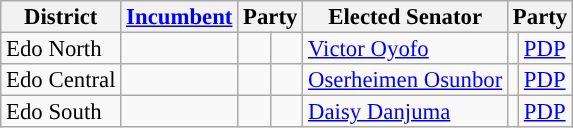<table class="sortable wikitable" style="font-size:95%;line-height:14px;">
<tr>
<th class="unsortable">District</th>
<th class="unsortable"><a href='#'>Incumbent</a></th>
<th colspan="2">Party</th>
<th class="unsortable">Elected Senator</th>
<th colspan="2">Party</th>
</tr>
<tr>
<td>Edo North</td>
<td></td>
<td></td>
<td></td>
<td><a href='#'>Victor Oyofo</a></td>
<td style="background:"></td>
<td><a href='#'>PDP</a></td>
</tr>
<tr>
<td>Edo Central</td>
<td></td>
<td></td>
<td></td>
<td><a href='#'>Oserheimen Osunbor</a></td>
<td style="background:"></td>
<td><a href='#'>PDP</a></td>
</tr>
<tr>
<td>Edo South</td>
<td></td>
<td></td>
<td></td>
<td><a href='#'>Daisy Danjuma</a></td>
<td style="background:"></td>
<td><a href='#'>PDP</a></td>
</tr>
</table>
